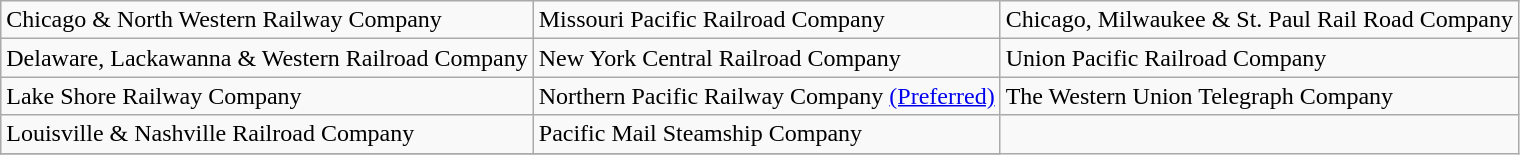<table class="wikitable" border="1">
<tr>
<td>Chicago & North Western Railway Company</td>
<td>Missouri Pacific Railroad Company</td>
<td>Chicago, Milwaukee & St. Paul Rail Road Company</td>
</tr>
<tr>
<td>Delaware, Lackawanna & Western Railroad Company</td>
<td>New York Central Railroad Company</td>
<td>Union Pacific Railroad Company</td>
</tr>
<tr>
<td>Lake Shore Railway Company</td>
<td>Northern Pacific Railway Company <a href='#'>(Preferred)</a></td>
<td>The Western Union Telegraph Company</td>
</tr>
<tr>
<td>Louisville & Nashville Railroad Company</td>
<td>Pacific Mail Steamship Company</td>
</tr>
<tr>
</tr>
</table>
